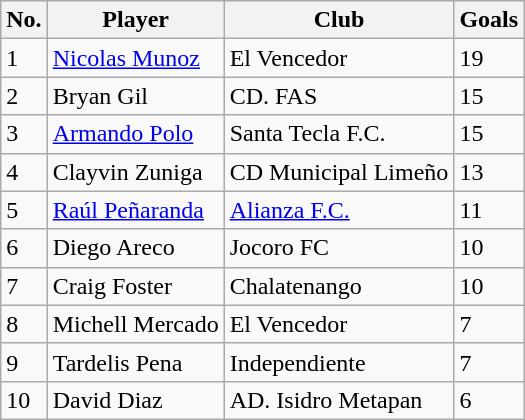<table class="wikitable">
<tr>
<th>No.</th>
<th>Player</th>
<th>Club</th>
<th>Goals</th>
</tr>
<tr>
<td>1</td>
<td>  <a href='#'>Nicolas Munoz</a></td>
<td>El Vencedor</td>
<td>19</td>
</tr>
<tr>
<td>2</td>
<td> Bryan Gil</td>
<td>CD. FAS</td>
<td>15</td>
</tr>
<tr>
<td>3</td>
<td> <a href='#'>Armando Polo</a></td>
<td>Santa Tecla F.C.</td>
<td>15</td>
</tr>
<tr>
<td>4</td>
<td> Clayvin Zuniga</td>
<td>CD Municipal Limeño</td>
<td>13</td>
</tr>
<tr>
<td>5</td>
<td> <a href='#'>Raúl Peñaranda</a></td>
<td><a href='#'>Alianza F.C.</a></td>
<td>11</td>
</tr>
<tr>
<td>6</td>
<td> Diego Areco</td>
<td>Jocoro FC</td>
<td>10</td>
</tr>
<tr>
<td>7</td>
<td> Craig Foster</td>
<td>Chalatenango</td>
<td>10</td>
</tr>
<tr>
<td>8</td>
<td> Michell Mercado</td>
<td>El Vencedor</td>
<td>7</td>
</tr>
<tr>
<td>9</td>
<td> Tardelis Pena</td>
<td>Independiente</td>
<td>7</td>
</tr>
<tr>
<td>10</td>
<td> David Diaz</td>
<td>AD. Isidro Metapan</td>
<td>6</td>
</tr>
</table>
